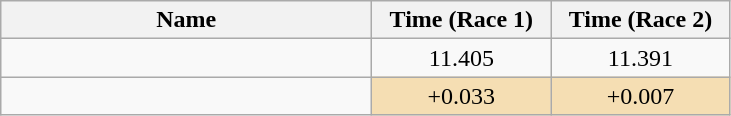<table class="wikitable" style="text-align:center;">
<tr>
<th style="width:15em">Name</th>
<th style="width:7em">Time (Race 1)</th>
<th style="width:7em">Time (Race 2)</th>
</tr>
<tr>
<td align=left></td>
<td>11.405</td>
<td>11.391</td>
</tr>
<tr>
<td align=left></td>
<td bgcolor=wheat>+0.033</td>
<td bgcolor=wheat>+0.007</td>
</tr>
</table>
